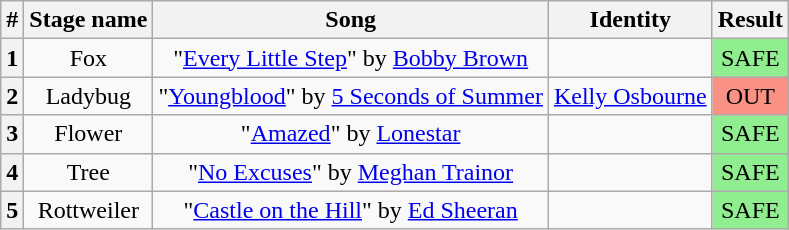<table class="wikitable plainrowheaders" style="text-align: center;">
<tr>
<th>#</th>
<th>Stage name</th>
<th>Song</th>
<th>Identity</th>
<th>Result</th>
</tr>
<tr>
<th>1</th>
<td>Fox</td>
<td>"<a href='#'>Every Little Step</a>" by <a href='#'>Bobby Brown</a></td>
<td></td>
<td bgcolor="lightgreen">SAFE</td>
</tr>
<tr>
<th>2</th>
<td>Ladybug</td>
<td>"<a href='#'>Youngblood</a>" by <a href='#'>5 Seconds of Summer</a></td>
<td><a href='#'>Kelly Osbourne</a></td>
<td bgcolor=#F99185>OUT</td>
</tr>
<tr>
<th>3</th>
<td>Flower</td>
<td>"<a href='#'>Amazed</a>" by <a href='#'>Lonestar</a></td>
<td></td>
<td bgcolor="lightgreen">SAFE</td>
</tr>
<tr>
<th>4</th>
<td>Tree</td>
<td>"<a href='#'>No Excuses</a>" by <a href='#'>Meghan Trainor</a></td>
<td></td>
<td bgcolor="lightgreen">SAFE</td>
</tr>
<tr>
<th>5</th>
<td>Rottweiler</td>
<td>"<a href='#'>Castle on the Hill</a>" by <a href='#'>Ed Sheeran</a></td>
<td></td>
<td bgcolor="lightgreen">SAFE</td>
</tr>
</table>
